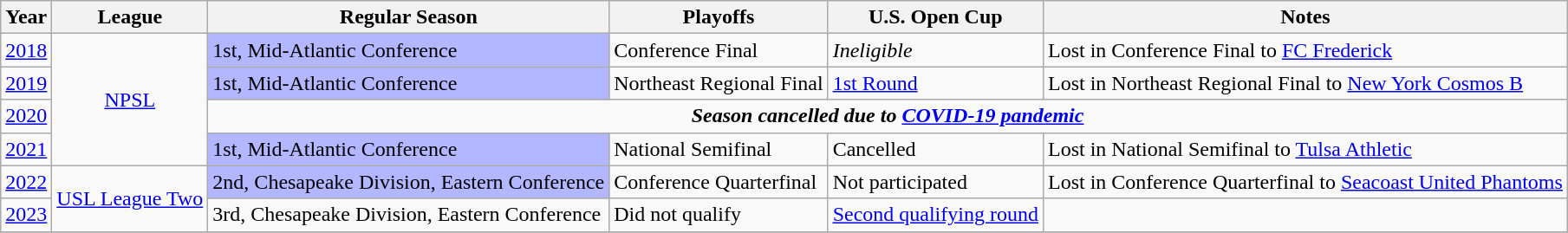<table class="wikitable">
<tr>
<th>Year</th>
<th>League</th>
<th>Regular Season</th>
<th>Playoffs</th>
<th>U.S. Open Cup</th>
<th>Notes</th>
</tr>
<tr>
<td><a href='#'>2018</a></td>
<td rowspan="4" style="text-align:center;"><a href='#'>NPSL</a></td>
<td bgcolor="B3B7FF">1st, Mid-Atlantic Conference</td>
<td>Conference Final</td>
<td><em>Ineligible</em></td>
<td>Lost in Conference Final to <a href='#'>FC Frederick</a></td>
</tr>
<tr>
<td><a href='#'>2019</a></td>
<td bgcolor="B3B7FF">1st, Mid-Atlantic Conference</td>
<td>Northeast Regional Final</td>
<td><a href='#'>1st Round</a></td>
<td>Lost in Northeast Regional Final to <a href='#'>New York Cosmos B</a></td>
</tr>
<tr>
<td><a href='#'>2020</a></td>
<td colspan="4" style="text-align:center;"><strong><em>Season cancelled due to <a href='#'>COVID-19 pandemic</a></em></strong></td>
</tr>
<tr>
<td><a href='#'>2021</a></td>
<td bgcolor="B3B7FF">1st, Mid-Atlantic Conference</td>
<td>National Semifinal</td>
<td>Cancelled</td>
<td>Lost in National Semifinal to <a href='#'>Tulsa Athletic</a></td>
</tr>
<tr>
<td><a href='#'>2022</a></td>
<td rowspan="2" style="text-align:center;"><a href='#'>USL League Two</a></td>
<td bgcolor="B3B7FF">2nd, Chesapeake Division, Eastern Conference</td>
<td>Conference Quarterfinal</td>
<td>Not participated</td>
<td>Lost in Conference Quarterfinal to <a href='#'>Seacoast United Phantoms</a></td>
</tr>
<tr>
<td><a href='#'>2023</a></td>
<td>3rd, Chesapeake Division, Eastern Conference</td>
<td>Did not qualify</td>
<td><a href='#'>Second qualifying round</a></td>
<td></td>
</tr>
<tr>
</tr>
</table>
